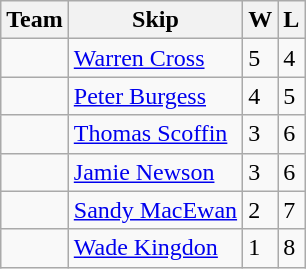<table class="wikitable">
<tr>
<th>Team</th>
<th>Skip</th>
<th>W</th>
<th>L</th>
</tr>
<tr>
<td></td>
<td><a href='#'>Warren Cross</a></td>
<td>5</td>
<td>4</td>
</tr>
<tr>
<td></td>
<td><a href='#'>Peter Burgess</a></td>
<td>4</td>
<td>5</td>
</tr>
<tr>
<td></td>
<td><a href='#'>Thomas Scoffin</a></td>
<td>3</td>
<td>6</td>
</tr>
<tr>
<td></td>
<td><a href='#'>Jamie Newson</a></td>
<td>3</td>
<td>6</td>
</tr>
<tr>
<td></td>
<td><a href='#'>Sandy MacEwan</a></td>
<td>2</td>
<td>7</td>
</tr>
<tr>
<td></td>
<td><a href='#'>Wade Kingdon</a></td>
<td>1</td>
<td>8</td>
</tr>
</table>
